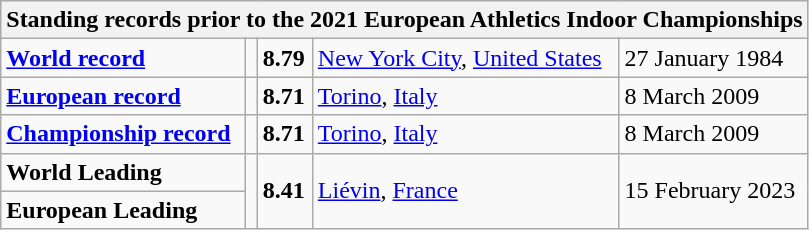<table class="wikitable">
<tr>
<th colspan="5">Standing records prior to the 2021 European Athletics Indoor Championships</th>
</tr>
<tr>
<td><strong><a href='#'>World record</a></strong></td>
<td></td>
<td><strong>8.79</strong></td>
<td><a href='#'>New York City</a>, <a href='#'>United States</a></td>
<td>27 January 1984</td>
</tr>
<tr>
<td><strong><a href='#'>European record</a></strong></td>
<td></td>
<td><strong>8.71</strong></td>
<td><a href='#'>Torino</a>, <a href='#'>Italy</a></td>
<td>8 March 2009</td>
</tr>
<tr>
<td><strong><a href='#'>Championship record</a></strong></td>
<td></td>
<td><strong>8.71</strong></td>
<td><a href='#'>Torino</a>, <a href='#'>Italy</a></td>
<td>8 March 2009</td>
</tr>
<tr>
<td><strong>World Leading</strong></td>
<td rowspan="2"></td>
<td rowspan="2"><strong>8.41</strong></td>
<td rowspan="2"><a href='#'>Liévin</a>, <a href='#'>France</a></td>
<td rowspan="2">15 February 2023</td>
</tr>
<tr>
<td><strong>European Leading</strong></td>
</tr>
</table>
